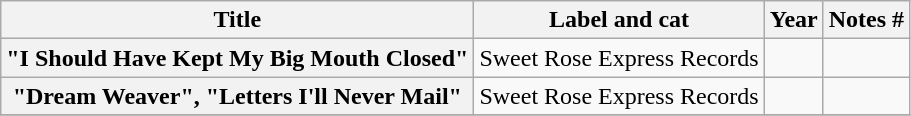<table class="wikitable plainrowheaders sortable">
<tr>
<th scope="col">Title</th>
<th scope="col">Label and cat</th>
<th scope="col">Year</th>
<th scope="col" class="unsortable">Notes #</th>
</tr>
<tr>
<th scope="row">"I Should Have Kept My Big Mouth Closed"</th>
<td>Sweet Rose Express Records</td>
<td></td>
<td></td>
</tr>
<tr>
<th scope="row">"Dream Weaver", "Letters I'll Never Mail"</th>
<td>Sweet Rose Express Records</td>
<td></td>
<td></td>
</tr>
<tr>
</tr>
</table>
